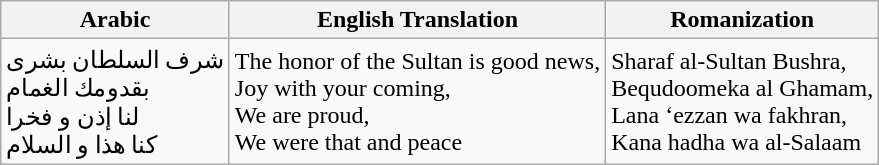<table class="wikitable">
<tr>
<th>Arabic</th>
<th>English Translation</th>
<th>Romanization</th>
</tr>
<tr>
<td><div>شرف السلطان بشرى<br>بقدومك الغمام<br>لنا إذن و فخرا<br>كنا هذا و السلام</div></td>
<td>The honor of the Sultan is good news,<br>Joy with your coming,<br>We are proud,<br>We were that and peace</td>
<td>Sharaf al-Sultan Bushra,<br>Bequdoomeka al Ghamam,<br>Lana ‘ezzan wa fakhran,<br>Kana hadha wa al-Salaam</td>
</tr>
</table>
